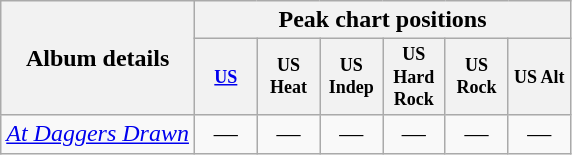<table class="wikitable" style="text-align:center;">
<tr>
<th rowspan="2">Album details</th>
<th colspan="19">Peak chart positions</th>
</tr>
<tr>
<th style="width:3em;font-size:75%"><a href='#'>US</a></th>
<th style="width:3em;font-size:75%">US Heat</th>
<th style="width:3em;font-size:75%">US Indep</th>
<th style="width:3em;font-size:75%">US Hard Rock</th>
<th style="width:3em;font-size:75%">US Rock</th>
<th style="width:3em;font-size:75%">US Alt</th>
</tr>
<tr>
<td align=left><em><a href='#'>At Daggers Drawn</a></em><br></td>
<td>—</td>
<td>—</td>
<td>—</td>
<td>—</td>
<td>—</td>
<td>—</td>
</tr>
</table>
